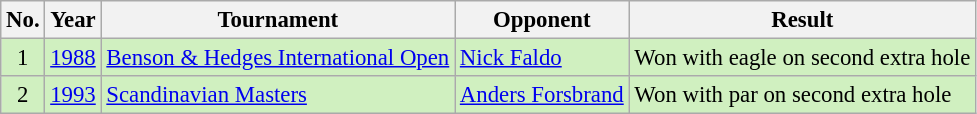<table class="wikitable" style="font-size:95%;">
<tr>
<th>No.</th>
<th>Year</th>
<th>Tournament</th>
<th>Opponent</th>
<th>Result</th>
</tr>
<tr style="background:#D0F0C0;">
<td align=center>1</td>
<td><a href='#'>1988</a></td>
<td><a href='#'>Benson & Hedges International Open</a></td>
<td> <a href='#'>Nick Faldo</a></td>
<td>Won with eagle on second extra hole</td>
</tr>
<tr style="background:#D0F0C0;">
<td align=center>2</td>
<td><a href='#'>1993</a></td>
<td><a href='#'>Scandinavian Masters</a></td>
<td> <a href='#'>Anders Forsbrand</a></td>
<td>Won with par on second extra hole</td>
</tr>
</table>
